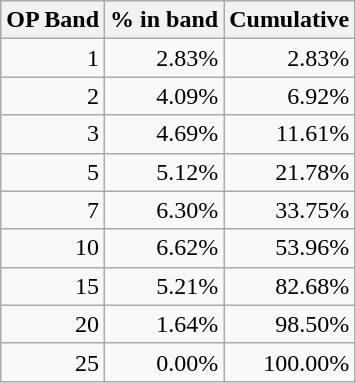<table class="wikitable">
<tr align=right>
<th>OP Band</th>
<th>% in band</th>
<th>Cumulative</th>
</tr>
<tr align=right>
<td>1</td>
<td>2.83%</td>
<td>2.83%</td>
</tr>
<tr align=right>
<td>2</td>
<td>4.09%</td>
<td>6.92%</td>
</tr>
<tr align=right>
<td>3</td>
<td>4.69%</td>
<td>11.61%</td>
</tr>
<tr align=right>
<td>5</td>
<td>5.12%</td>
<td>21.78%</td>
</tr>
<tr align=right>
<td>7</td>
<td>6.30%</td>
<td>33.75%</td>
</tr>
<tr align=right>
<td>10</td>
<td>6.62%</td>
<td>53.96%</td>
</tr>
<tr align=right>
<td>15</td>
<td>5.21%</td>
<td>82.68%</td>
</tr>
<tr align=right>
<td>20</td>
<td>1.64%</td>
<td>98.50%</td>
</tr>
<tr align=right>
<td>25</td>
<td>0.00%</td>
<td>100.00%</td>
</tr>
</table>
